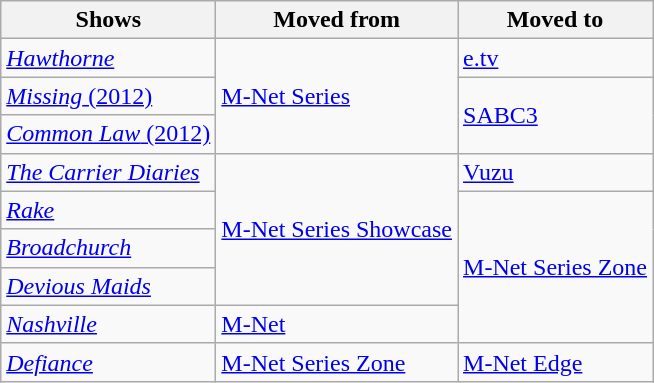<table class="wikitable">
<tr>
<th>Shows</th>
<th>Moved from</th>
<th>Moved to</th>
</tr>
<tr>
<td> <em><a href='#'>Hawthorne</a></em></td>
<td rowspan="3"><a href='#'>M-Net Series</a></td>
<td><a href='#'>e.tv</a></td>
</tr>
<tr>
<td> <a href='#'><em>Missing</em> (2012)</a></td>
<td rowspan="2"><a href='#'>SABC3</a></td>
</tr>
<tr>
<td> <a href='#'><em>Common Law</em> (2012)</a></td>
</tr>
<tr>
<td> <em><a href='#'>The Carrier Diaries</a></em></td>
<td rowspan="4"><a href='#'>M-Net Series Showcase</a></td>
<td><a href='#'>Vuzu</a></td>
</tr>
<tr>
<td> <em><a href='#'>Rake</a></em></td>
<td rowspan="4"><a href='#'>M-Net Series Zone</a></td>
</tr>
<tr>
<td> <em><a href='#'>Broadchurch</a></em></td>
</tr>
<tr>
<td> <em><a href='#'>Devious Maids</a></em></td>
</tr>
<tr>
<td> <em><a href='#'>Nashville</a></em></td>
<td><a href='#'>M-Net</a></td>
</tr>
<tr>
<td> <em><a href='#'>Defiance</a></em></td>
<td><a href='#'>M-Net Series Zone</a></td>
<td><a href='#'>M-Net Edge</a></td>
</tr>
</table>
